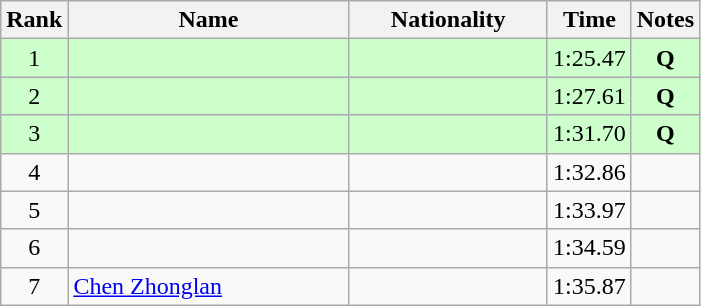<table class="wikitable sortable" style="text-align:center">
<tr>
<th>Rank</th>
<th style="width:180px">Name</th>
<th style="width:125px">Nationality</th>
<th>Time</th>
<th>Notes</th>
</tr>
<tr style="background:#cfc;">
<td>1</td>
<td style="text-align:left;"></td>
<td style="text-align:left;"></td>
<td>1:25.47</td>
<td><strong>Q</strong></td>
</tr>
<tr style="background:#cfc;">
<td>2</td>
<td style="text-align:left;"></td>
<td style="text-align:left;"></td>
<td>1:27.61</td>
<td><strong>Q</strong></td>
</tr>
<tr style="background:#cfc;">
<td>3</td>
<td style="text-align:left;"></td>
<td style="text-align:left;"></td>
<td>1:31.70</td>
<td><strong>Q</strong></td>
</tr>
<tr>
<td>4</td>
<td style="text-align:left;"></td>
<td style="text-align:left;"></td>
<td>1:32.86</td>
<td></td>
</tr>
<tr>
<td>5</td>
<td style="text-align:left;"></td>
<td style="text-align:left;"></td>
<td>1:33.97</td>
<td></td>
</tr>
<tr>
<td>6</td>
<td style="text-align:left;"></td>
<td style="text-align:left;"></td>
<td>1:34.59</td>
<td></td>
</tr>
<tr>
<td>7</td>
<td style="text-align:left;"><a href='#'>Chen Zhonglan</a></td>
<td style="text-align:left;"></td>
<td>1:35.87</td>
<td></td>
</tr>
</table>
